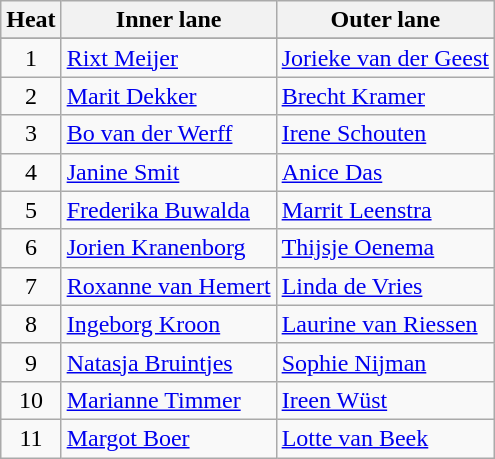<table class="wikitable">
<tr>
<th>Heat</th>
<th>Inner lane</th>
<th>Outer lane</th>
</tr>
<tr>
</tr>
<tr>
<td align=center>1</td>
<td><a href='#'>Rixt Meijer</a></td>
<td><a href='#'>Jorieke van der Geest</a></td>
</tr>
<tr>
<td align=center>2</td>
<td><a href='#'>Marit Dekker</a></td>
<td><a href='#'>Brecht Kramer</a></td>
</tr>
<tr>
<td align=center>3</td>
<td><a href='#'>Bo van der Werff</a></td>
<td><a href='#'>Irene Schouten</a></td>
</tr>
<tr>
<td align=center>4</td>
<td><a href='#'>Janine Smit</a></td>
<td><a href='#'>Anice Das</a></td>
</tr>
<tr>
<td align=center>5</td>
<td><a href='#'>Frederika Buwalda</a></td>
<td><a href='#'>Marrit Leenstra</a></td>
</tr>
<tr>
<td align=center>6</td>
<td><a href='#'>Jorien Kranenborg</a></td>
<td><a href='#'>Thijsje Oenema</a></td>
</tr>
<tr>
<td align=center>7</td>
<td><a href='#'>Roxanne van Hemert</a></td>
<td><a href='#'>Linda de Vries</a></td>
</tr>
<tr>
<td align=center>8</td>
<td><a href='#'>Ingeborg Kroon</a></td>
<td><a href='#'>Laurine van Riessen</a></td>
</tr>
<tr>
<td align=center>9</td>
<td><a href='#'>Natasja Bruintjes</a></td>
<td><a href='#'>Sophie Nijman</a></td>
</tr>
<tr>
<td align=center>10</td>
<td><a href='#'>Marianne Timmer</a></td>
<td><a href='#'>Ireen Wüst</a></td>
</tr>
<tr>
<td align=center>11</td>
<td><a href='#'>Margot Boer</a></td>
<td><a href='#'>Lotte van Beek</a></td>
</tr>
</table>
